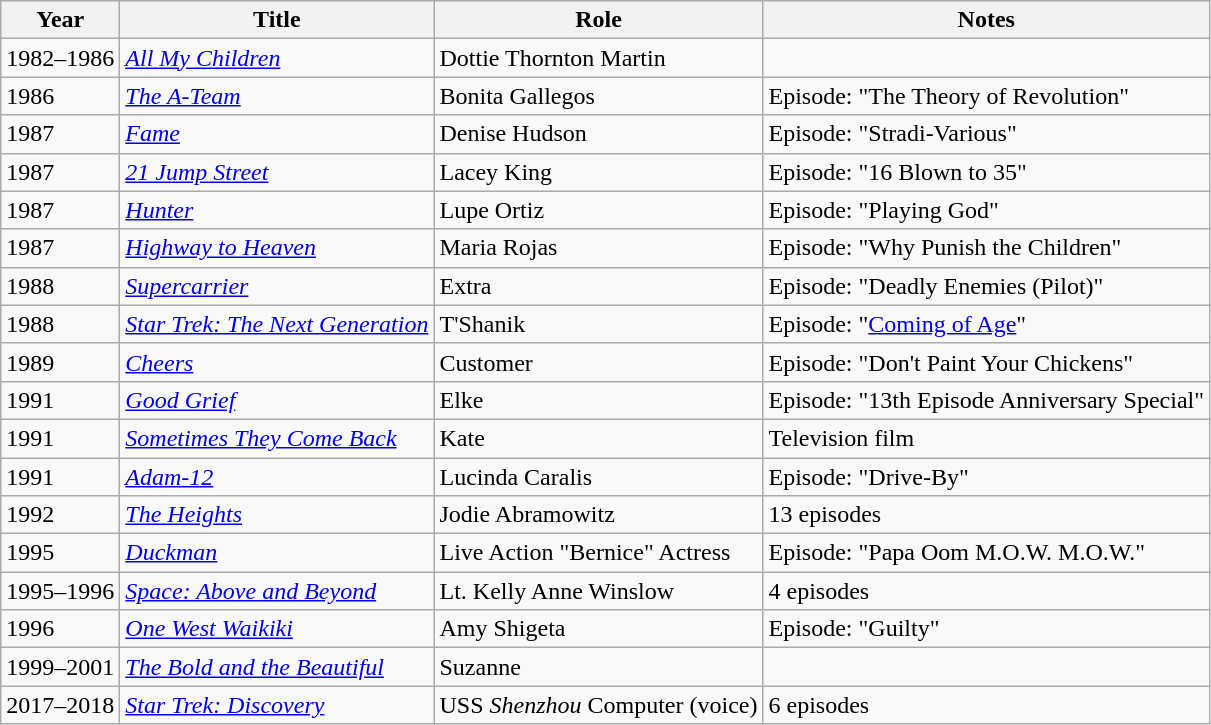<table class="wikitable sortable">
<tr>
<th>Year</th>
<th>Title</th>
<th>Role</th>
<th>Notes</th>
</tr>
<tr>
<td>1982–1986</td>
<td><em><a href='#'>All My Children</a></em></td>
<td>Dottie Thornton Martin</td>
<td></td>
</tr>
<tr>
<td>1986</td>
<td><em><a href='#'>The A-Team</a></em></td>
<td>Bonita Gallegos</td>
<td>Episode: "The Theory of Revolution"</td>
</tr>
<tr>
<td>1987</td>
<td><em><a href='#'>Fame</a></em></td>
<td>Denise Hudson</td>
<td>Episode: "Stradi-Various"</td>
</tr>
<tr>
<td>1987</td>
<td><em><a href='#'>21 Jump Street</a></em></td>
<td>Lacey King</td>
<td>Episode: "16 Blown to 35"</td>
</tr>
<tr>
<td>1987</td>
<td><em><a href='#'>Hunter</a></em></td>
<td>Lupe Ortiz</td>
<td>Episode: "Playing God"</td>
</tr>
<tr>
<td>1987</td>
<td><em><a href='#'>Highway to Heaven</a></em></td>
<td>Maria Rojas</td>
<td>Episode: "Why Punish the Children"</td>
</tr>
<tr>
<td>1988</td>
<td><em><a href='#'>Supercarrier</a></em></td>
<td>Extra</td>
<td>Episode: "Deadly Enemies (Pilot)"</td>
</tr>
<tr>
<td>1988</td>
<td><em><a href='#'>Star Trek: The Next Generation</a></em></td>
<td>T'Shanik</td>
<td>Episode: "<a href='#'>Coming of Age</a>"</td>
</tr>
<tr>
<td>1989</td>
<td><em><a href='#'>Cheers</a></em></td>
<td>Customer</td>
<td>Episode: "Don't Paint Your Chickens"</td>
</tr>
<tr>
<td>1991</td>
<td><em><a href='#'>Good Grief</a></em></td>
<td>Elke</td>
<td>Episode: "13th Episode Anniversary Special"</td>
</tr>
<tr>
<td>1991</td>
<td><em><a href='#'>Sometimes They Come Back</a></em></td>
<td>Kate</td>
<td>Television film</td>
</tr>
<tr>
<td>1991</td>
<td><em><a href='#'>Adam-12</a></em></td>
<td>Lucinda Caralis</td>
<td>Episode: "Drive-By"</td>
</tr>
<tr>
<td>1992</td>
<td><em><a href='#'>The Heights</a></em></td>
<td>Jodie Abramowitz</td>
<td>13 episodes</td>
</tr>
<tr>
<td>1995</td>
<td><em><a href='#'>Duckman</a></em></td>
<td>Live Action "Bernice" Actress</td>
<td>Episode: "Papa Oom M.O.W. M.O.W."</td>
</tr>
<tr>
<td>1995–1996</td>
<td><em><a href='#'>Space: Above and Beyond</a></em></td>
<td>Lt. Kelly Anne Winslow</td>
<td>4 episodes</td>
</tr>
<tr>
<td>1996</td>
<td><em><a href='#'>One West Waikiki</a></em></td>
<td>Amy Shigeta</td>
<td>Episode: "Guilty"</td>
</tr>
<tr>
<td>1999–2001</td>
<td><em><a href='#'>The Bold and the Beautiful</a></em></td>
<td>Suzanne</td>
<td></td>
</tr>
<tr>
<td>2017–2018</td>
<td><em><a href='#'>Star Trek: Discovery</a></em></td>
<td>USS <em>Shenzhou</em> Computer (voice)</td>
<td>6 episodes</td>
</tr>
</table>
